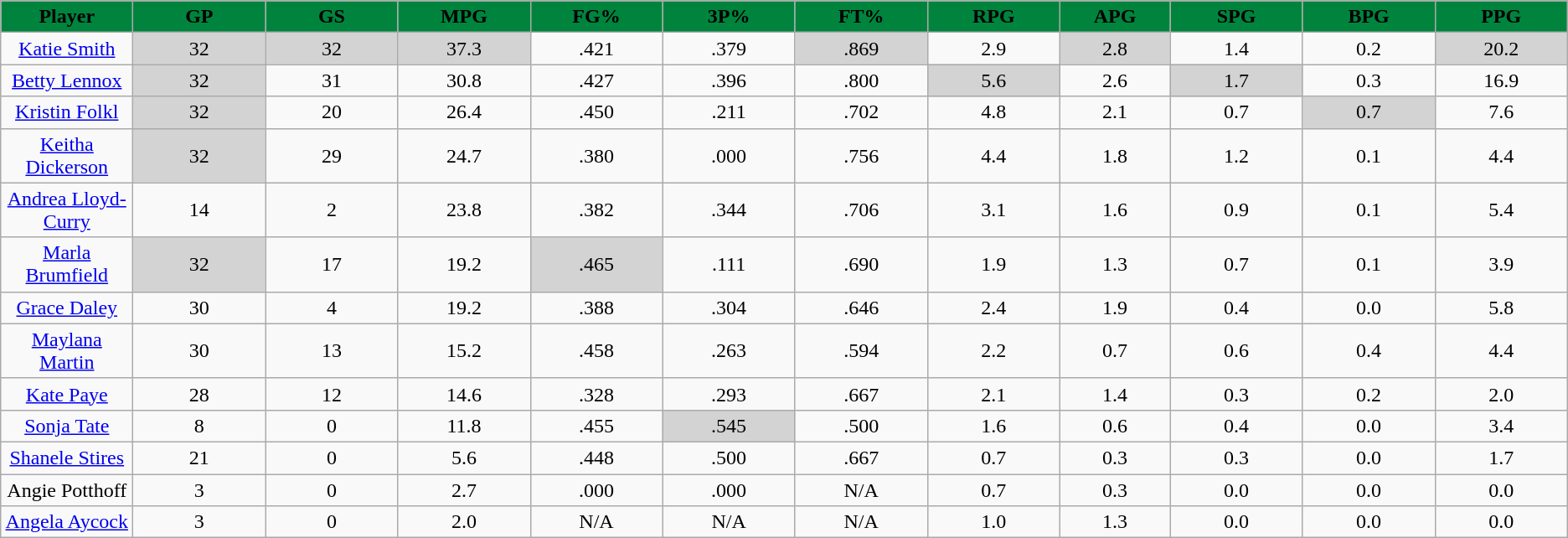<table class="wikitable sortable" style="text-align:center;">
<tr>
<th style="background: #00843D" width="6%"><span>Player</span></th>
<th style="background: #00843D" width="6%"><span>GP</span></th>
<th style="background: #00843D" width="6%"><span>GS</span></th>
<th style="background: #00843D" width="6%"><span>MPG</span></th>
<th style="background: #00843D" width="6%"><span>FG%</span></th>
<th style="background: #00843D" width="6%"><span>3P%</span></th>
<th style="background: #00843D" width="6%"><span>FT%</span></th>
<th style="background: #00843D" width="6%"><span>RPG</span></th>
<th style="background: #00843D" width="5%"><span>APG</span></th>
<th style="background: #00843D" width="6%"><span>SPG</span></th>
<th style="background: #00843D" width="6%"><span>BPG</span></th>
<th style="background: #00843D" width="6%"><span>PPG</span></th>
</tr>
<tr>
<td><a href='#'>Katie Smith</a></td>
<td style="background:#D3D3D3;">32</td>
<td style="background:#D3D3D3;">32</td>
<td style="background:#D3D3D3;">37.3</td>
<td>.421</td>
<td>.379</td>
<td style="background:#D3D3D3;">.869</td>
<td>2.9</td>
<td style="background:#D3D3D3;">2.8</td>
<td>1.4</td>
<td>0.2</td>
<td style="background:#D3D3D3;">20.2</td>
</tr>
<tr>
<td><a href='#'>Betty Lennox</a></td>
<td style="background:#D3D3D3;">32</td>
<td>31</td>
<td>30.8</td>
<td>.427</td>
<td>.396</td>
<td>.800</td>
<td style="background:#D3D3D3;">5.6</td>
<td>2.6</td>
<td style="background:#D3D3D3;">1.7</td>
<td>0.3</td>
<td>16.9</td>
</tr>
<tr>
<td><a href='#'>Kristin Folkl</a></td>
<td style="background:#D3D3D3;">32</td>
<td>20</td>
<td>26.4</td>
<td>.450</td>
<td>.211</td>
<td>.702</td>
<td>4.8</td>
<td>2.1</td>
<td>0.7</td>
<td style="background:#D3D3D3;">0.7</td>
<td>7.6</td>
</tr>
<tr>
<td><a href='#'>Keitha Dickerson</a></td>
<td style="background:#D3D3D3;">32</td>
<td>29</td>
<td>24.7</td>
<td>.380</td>
<td>.000</td>
<td>.756</td>
<td>4.4</td>
<td>1.8</td>
<td>1.2</td>
<td>0.1</td>
<td>4.4</td>
</tr>
<tr>
<td><a href='#'>Andrea Lloyd-Curry</a></td>
<td>14</td>
<td>2</td>
<td>23.8</td>
<td>.382</td>
<td>.344</td>
<td>.706</td>
<td>3.1</td>
<td>1.6</td>
<td>0.9</td>
<td>0.1</td>
<td>5.4</td>
</tr>
<tr>
<td><a href='#'>Marla Brumfield</a></td>
<td style="background:#D3D3D3;">32</td>
<td>17</td>
<td>19.2</td>
<td style="background:#D3D3D3;">.465</td>
<td>.111</td>
<td>.690</td>
<td>1.9</td>
<td>1.3</td>
<td>0.7</td>
<td>0.1</td>
<td>3.9</td>
</tr>
<tr>
<td><a href='#'>Grace Daley</a></td>
<td>30</td>
<td>4</td>
<td>19.2</td>
<td>.388</td>
<td>.304</td>
<td>.646</td>
<td>2.4</td>
<td>1.9</td>
<td>0.4</td>
<td>0.0</td>
<td>5.8</td>
</tr>
<tr>
<td><a href='#'>Maylana Martin</a></td>
<td>30</td>
<td>13</td>
<td>15.2</td>
<td>.458</td>
<td>.263</td>
<td>.594</td>
<td>2.2</td>
<td>0.7</td>
<td>0.6</td>
<td>0.4</td>
<td>4.4</td>
</tr>
<tr>
<td><a href='#'>Kate Paye</a></td>
<td>28</td>
<td>12</td>
<td>14.6</td>
<td>.328</td>
<td>.293</td>
<td>.667</td>
<td>2.1</td>
<td>1.4</td>
<td>0.3</td>
<td>0.2</td>
<td>2.0</td>
</tr>
<tr>
<td><a href='#'>Sonja Tate</a></td>
<td>8</td>
<td>0</td>
<td>11.8</td>
<td>.455</td>
<td style="background:#D3D3D3;">.545</td>
<td>.500</td>
<td>1.6</td>
<td>0.6</td>
<td>0.4</td>
<td>0.0</td>
<td>3.4</td>
</tr>
<tr>
<td><a href='#'>Shanele Stires</a></td>
<td>21</td>
<td>0</td>
<td>5.6</td>
<td>.448</td>
<td>.500</td>
<td>.667</td>
<td>0.7</td>
<td>0.3</td>
<td>0.3</td>
<td>0.0</td>
<td>1.7</td>
</tr>
<tr>
<td>Angie Potthoff</td>
<td>3</td>
<td>0</td>
<td>2.7</td>
<td>.000</td>
<td>.000</td>
<td>N/A</td>
<td>0.7</td>
<td>0.3</td>
<td>0.0</td>
<td>0.0</td>
<td>0.0</td>
</tr>
<tr>
<td><a href='#'>Angela Aycock</a></td>
<td>3</td>
<td>0</td>
<td>2.0</td>
<td>N/A</td>
<td>N/A</td>
<td>N/A</td>
<td>1.0</td>
<td>1.3</td>
<td>0.0</td>
<td>0.0</td>
<td>0.0</td>
</tr>
</table>
